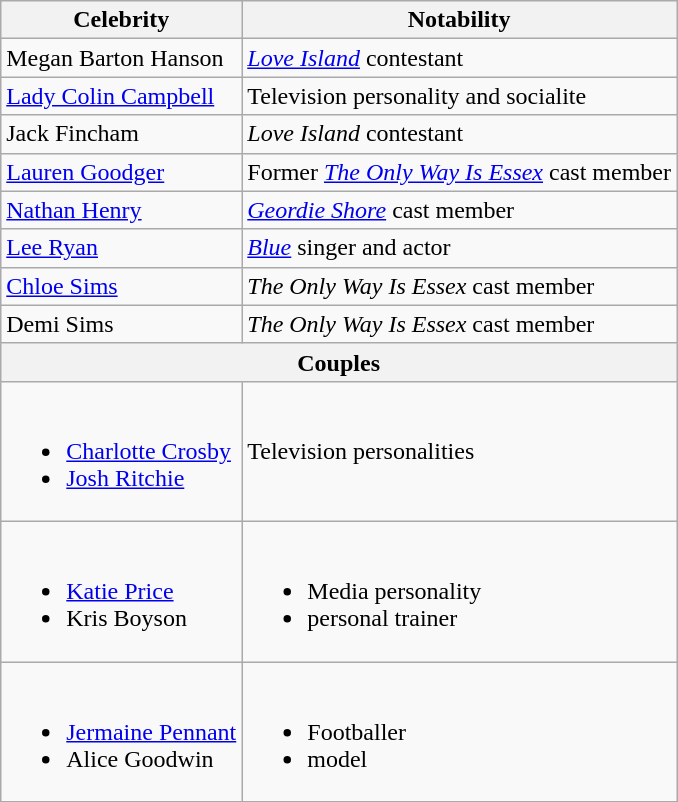<table class="wikitable sortable">
<tr>
<th>Celebrity</th>
<th>Notability</th>
</tr>
<tr>
<td>Megan Barton Hanson</td>
<td><em><a href='#'>Love Island</a></em> contestant</td>
</tr>
<tr>
<td><a href='#'>Lady Colin Campbell</a></td>
<td>Television personality and socialite</td>
</tr>
<tr>
<td>Jack Fincham</td>
<td><em>Love Island</em> contestant</td>
</tr>
<tr>
<td><a href='#'>Lauren Goodger</a></td>
<td>Former <em><a href='#'>The Only Way Is Essex</a></em> cast member</td>
</tr>
<tr>
<td><a href='#'>Nathan Henry</a></td>
<td><em><a href='#'>Geordie Shore</a></em> cast member</td>
</tr>
<tr>
<td><a href='#'>Lee Ryan</a></td>
<td><em><a href='#'>Blue</a></em> singer and actor</td>
</tr>
<tr>
<td><a href='#'>Chloe Sims</a></td>
<td><em>The Only Way Is Essex</em> cast member</td>
</tr>
<tr>
<td>Demi Sims</td>
<td><em>The Only Way Is Essex</em> cast member</td>
</tr>
<tr>
<th colspan="2">Couples</th>
</tr>
<tr>
<td><br><ul><li><a href='#'>Charlotte Crosby</a></li><li><a href='#'>Josh Ritchie</a></li></ul></td>
<td>Television personalities</td>
</tr>
<tr>
<td><br><ul><li><a href='#'>Katie Price</a></li><li>Kris Boyson</li></ul></td>
<td><br><ul><li>Media personality</li><li>personal trainer</li></ul></td>
</tr>
<tr>
<td><br><ul><li><a href='#'>Jermaine Pennant</a></li><li>Alice Goodwin</li></ul></td>
<td><br><ul><li>Footballer</li><li>model</li></ul></td>
</tr>
</table>
